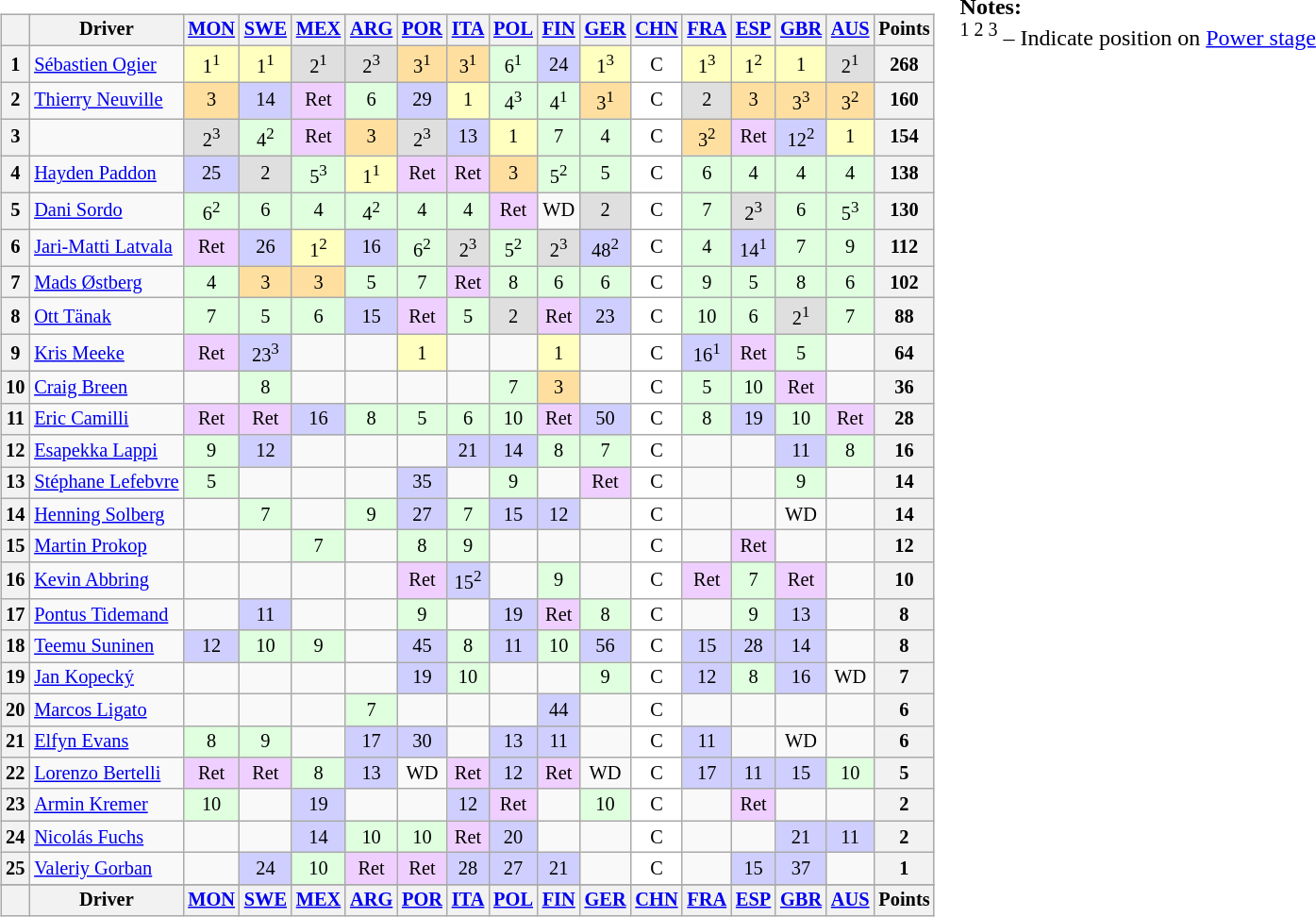<table>
<tr>
<td><br><table class="wikitable" style="font-size: 85%; text-align: center;">
<tr valign="top">
<th valign="middle"></th>
<th valign="middle">Driver</th>
<th><a href='#'>MON</a><br></th>
<th><a href='#'>SWE</a><br></th>
<th><a href='#'>MEX</a><br></th>
<th><a href='#'>ARG</a><br></th>
<th><a href='#'>POR</a><br></th>
<th><a href='#'>ITA</a><br></th>
<th><a href='#'>POL</a><br></th>
<th><a href='#'>FIN</a><br></th>
<th><a href='#'>GER</a><br></th>
<th><a href='#'>CHN</a><br></th>
<th><a href='#'>FRA</a><br></th>
<th><a href='#'>ESP</a><br></th>
<th><a href='#'>GBR</a><br></th>
<th><a href='#'>AUS</a><br></th>
<th valign="middle">Points</th>
</tr>
<tr>
<th>1</th>
<td align="left"> <a href='#'>Sébastien Ogier</a></td>
<td style="background:#ffffbf;">1<sup>1</sup></td>
<td style="background:#ffffbf;">1<sup>1</sup></td>
<td style="background:#dfdfdf;">2<sup>1</sup></td>
<td style="background:#dfdfdf;">2<sup>3</sup></td>
<td style="background:#ffdf9f;">3<sup>1</sup></td>
<td style="background:#ffdf9f;">3<sup>1</sup></td>
<td style="background:#dfffdf;">6<sup>1</sup></td>
<td style="background:#cfcfff;">24</td>
<td style="background:#ffffbf;">1<sup>3</sup></td>
<td style="background:white;">C</td>
<td style="background:#ffffbf;">1<sup>3</sup></td>
<td style="background:#ffffbf;">1<sup>2</sup></td>
<td style="background:#ffffbf;">1</td>
<td style="background:#dfdfdf;">2<sup>1</sup></td>
<th>268</th>
</tr>
<tr>
<th>2</th>
<td align="left"> <a href='#'>Thierry Neuville</a></td>
<td style="background:#ffdf9f;">3</td>
<td style="background:#cfcfff;">14</td>
<td style="background:#efcfff;">Ret</td>
<td style="background:#dfffdf;">6</td>
<td style="background:#cfcfff;">29</td>
<td style="background:#ffffbf;">1</td>
<td style="background:#dfffdf;">4<sup>3</sup></td>
<td style="background:#dfffdf;">4<sup>1</sup></td>
<td style="background:#ffdf9f;">3<sup>1</sup></td>
<td style="background:white;">C</td>
<td style="background:#dfdfdf;">2</td>
<td style="background:#ffdf9f;">3</td>
<td style="background:#ffdf9f;">3<sup>3</sup></td>
<td style="background:#ffdf9f;">3<sup>2</sup></td>
<th>160</th>
</tr>
<tr>
<th>3</th>
<td align="left" style="padding-right:24px"></td>
<td style="background:#dfdfdf;">2<sup>3</sup></td>
<td style="background:#dfffdf;">4<sup>2</sup></td>
<td style="background:#efcfff;">Ret</td>
<td style="background:#ffdf9f;">3</td>
<td style="background:#dfdfdf;">2<sup>3</sup></td>
<td style="background:#cfcfff;">13</td>
<td style="background:#ffffbf;">1</td>
<td style="background:#dfffdf;">7</td>
<td style="background:#dfffdf;">4</td>
<td style="background:white;">C</td>
<td style="background:#ffdf9f;">3<sup>2</sup></td>
<td style="background:#efcfff;">Ret</td>
<td style="background:#cfcfff;">12<sup>2</sup></td>
<td style="background:#ffffbf;">1</td>
<th>154</th>
</tr>
<tr>
<th>4</th>
<td align="left"> <a href='#'>Hayden Paddon</a></td>
<td style="background:#cfcfff;">25</td>
<td style="background:#dfdfdf;">2</td>
<td style="background:#dfffdf;">5<sup>3</sup></td>
<td style="background:#ffffbf;">1<sup>1</sup></td>
<td style="background:#efcfff;">Ret</td>
<td style="background:#efcfff;">Ret</td>
<td style="background:#ffdf9f;">3</td>
<td style="background:#dfffdf;">5<sup>2</sup></td>
<td style="background:#dfffdf;">5</td>
<td style="background:white;">C</td>
<td style="background:#dfffdf;">6</td>
<td style="background:#dfffdf;">4</td>
<td style="background:#dfffdf;">4</td>
<td style="background:#dfffdf;">4</td>
<th>138</th>
</tr>
<tr>
<th>5</th>
<td align="left"> <a href='#'>Dani Sordo</a></td>
<td style="background:#dfffdf;">6<sup>2</sup></td>
<td style="background:#dfffdf;">6</td>
<td style="background:#dfffdf;">4</td>
<td style="background:#dfffdf;">4<sup>2</sup></td>
<td style="background:#dfffdf;">4</td>
<td style="background:#dfffdf;">4</td>
<td style="background:#efcfff;">Ret</td>
<td>WD</td>
<td style="background:#dfdfdf;">2</td>
<td style="background:white;">C</td>
<td style="background:#dfffdf;">7</td>
<td style="background:#dfdfdf;">2<sup>3</sup></td>
<td style="background:#dfffdf;">6</td>
<td style="background:#dfffdf;">5<sup>3</sup></td>
<th>130</th>
</tr>
<tr>
<th>6</th>
<td align="left"> <a href='#'>Jari-Matti Latvala</a></td>
<td style="background:#efcfff;">Ret</td>
<td style="background:#cfcfff;">26</td>
<td style="background:#ffffbf;">1<sup>2</sup></td>
<td style="background:#cfcfff;">16</td>
<td style="background:#dfffdf;">6<sup>2</sup></td>
<td style="background:#dfdfdf;">2<sup>3</sup></td>
<td style="background:#dfffdf;">5<sup>2</sup></td>
<td style="background:#dfdfdf;">2<sup>3</sup></td>
<td style="background:#cfcfff;">48<sup>2</sup></td>
<td style="background:white;">C</td>
<td style="background:#dfffdf;">4</td>
<td style="background:#cfcfff;">14<sup>1</sup></td>
<td style="background:#dfffdf;">7</td>
<td style="background:#dfffdf;">9</td>
<th>112</th>
</tr>
<tr>
<th>7</th>
<td align="left"> <a href='#'>Mads Østberg</a></td>
<td style="background:#dfffdf;">4</td>
<td style="background:#ffdf9f;">3</td>
<td style="background:#ffdf9f;">3</td>
<td style="background:#dfffdf;">5</td>
<td style="background:#dfffdf;">7</td>
<td style="background:#efcfff;">Ret</td>
<td style="background:#dfffdf;">8</td>
<td style="background:#dfffdf;">6</td>
<td style="background:#dfffdf;">6</td>
<td style="background:white;">C</td>
<td style="background:#dfffdf;">9</td>
<td style="background:#dfffdf;">5</td>
<td style="background:#dfffdf;">8</td>
<td style="background:#dfffdf;">6</td>
<th>102</th>
</tr>
<tr>
<th>8</th>
<td align="left"> <a href='#'>Ott Tänak</a></td>
<td style="background:#dfffdf;">7</td>
<td style="background:#dfffdf;">5</td>
<td style="background:#dfffdf;">6</td>
<td style="background:#cfcfff;">15</td>
<td style="background:#efcfff;">Ret</td>
<td style="background:#dfffdf;">5</td>
<td style="background:#dfdfdf;">2</td>
<td style="background:#efcfff;">Ret</td>
<td style="background:#cfcfff;">23</td>
<td style="background:white;">C</td>
<td style="background:#dfffdf;">10</td>
<td style="background:#dfffdf;">6</td>
<td style="background:#dfdfdf;">2<sup>1</sup></td>
<td style="background:#dfffdf;">7</td>
<th>88</th>
</tr>
<tr>
<th>9</th>
<td align="left"> <a href='#'>Kris Meeke</a></td>
<td style="background:#efcfff;">Ret</td>
<td style="background:#cfcfff;">23<sup>3</sup></td>
<td></td>
<td></td>
<td style="background:#ffffbf;">1</td>
<td></td>
<td></td>
<td style="background:#ffffbf;">1</td>
<td></td>
<td style="background:white;">C</td>
<td style="background:#cfcfff;">16<sup>1</sup></td>
<td style="background:#efcfff;">Ret</td>
<td style="background:#dfffdf;">5</td>
<td></td>
<th>64</th>
</tr>
<tr>
<th>10</th>
<td align="left"> <a href='#'>Craig Breen</a></td>
<td></td>
<td style="background:#dfffdf;">8</td>
<td></td>
<td></td>
<td></td>
<td></td>
<td style="background:#dfffdf;">7</td>
<td style="background:#ffdf9f;">3</td>
<td></td>
<td style="background:white;">C</td>
<td style="background:#dfffdf;">5</td>
<td style="background:#dfffdf;">10</td>
<td style="background:#efcfff;">Ret</td>
<td></td>
<th>36</th>
</tr>
<tr>
<th>11</th>
<td align="left"> <a href='#'>Eric Camilli</a></td>
<td style="background:#efcfff;">Ret</td>
<td style="background:#efcfff;">Ret</td>
<td style="background:#cfcfff;">16</td>
<td style="background:#dfffdf;">8</td>
<td style="background:#dfffdf;">5</td>
<td style="background:#dfffdf;">6</td>
<td style="background:#dfffdf;">10</td>
<td style="background:#efcfff;">Ret</td>
<td style="background:#cfcfff;">50</td>
<td style="background:white;">C</td>
<td style="background:#dfffdf;">8</td>
<td style="background:#cfcfff;">19</td>
<td style="background:#dfffdf;">10</td>
<td style="background:#efcfff;">Ret</td>
<th>28</th>
</tr>
<tr>
<th>12</th>
<td align="left"> <a href='#'>Esapekka Lappi</a></td>
<td style="background:#dfffdf;">9</td>
<td style="background:#cfcfff;">12</td>
<td></td>
<td></td>
<td></td>
<td style="background:#cfcfff;">21</td>
<td style="background:#cfcfff;">14</td>
<td style="background:#dfffdf;">8</td>
<td style="background:#dfffdf;">7</td>
<td style="background:white;">C</td>
<td></td>
<td></td>
<td style="background:#cfcfff;">11</td>
<td style="background:#dfffdf;">8</td>
<th>16</th>
</tr>
<tr>
<th>13</th>
<td align="left"> <a href='#'>Stéphane Lefebvre</a></td>
<td style="background:#dfffdf;">5</td>
<td></td>
<td></td>
<td></td>
<td style="background:#cfcfff;">35</td>
<td></td>
<td style="background:#dfffdf;">9</td>
<td></td>
<td style="background:#efcfff;">Ret</td>
<td style="background:white;">C</td>
<td></td>
<td></td>
<td style="background:#dfffdf;">9</td>
<td></td>
<th>14</th>
</tr>
<tr>
<th>14</th>
<td align="left"> <a href='#'>Henning Solberg</a></td>
<td></td>
<td style="background:#dfffdf;">7</td>
<td></td>
<td style="background:#dfffdf;">9</td>
<td style="background:#cfcfff;">27</td>
<td style="background:#dfffdf;">7</td>
<td style="background:#cfcfff;">15</td>
<td style="background:#cfcfff;">12</td>
<td></td>
<td style="background:white;">C</td>
<td></td>
<td></td>
<td>WD</td>
<td></td>
<th>14</th>
</tr>
<tr>
<th>15</th>
<td align="left"> <a href='#'>Martin Prokop</a></td>
<td></td>
<td></td>
<td style="background:#dfffdf;">7</td>
<td></td>
<td style="background:#dfffdf;">8</td>
<td style="background:#dfffdf;">9</td>
<td></td>
<td></td>
<td></td>
<td style="background:white;">C</td>
<td></td>
<td style="background:#efcfff;">Ret</td>
<td></td>
<td></td>
<th>12</th>
</tr>
<tr>
<th>16</th>
<td align="left"> <a href='#'>Kevin Abbring</a></td>
<td></td>
<td></td>
<td></td>
<td></td>
<td style="background:#efcfff;">Ret</td>
<td style="background:#cfcfff;">15<sup>2</sup></td>
<td></td>
<td style="background:#dfffdf;">9</td>
<td></td>
<td style="background:white;">C</td>
<td style="background:#efcfff;">Ret</td>
<td style="background:#dfffdf;">7</td>
<td style="background:#efcfff;">Ret</td>
<td></td>
<th>10</th>
</tr>
<tr>
<th>17</th>
<td align="left"> <a href='#'>Pontus Tidemand</a></td>
<td></td>
<td style="background:#cfcfff;">11</td>
<td></td>
<td></td>
<td style="background:#dfffdf;">9</td>
<td></td>
<td style="background:#cfcfff;">19</td>
<td style="background:#efcfff;">Ret</td>
<td style="background:#dfffdf;">8</td>
<td style="background:white;">C</td>
<td></td>
<td style="background:#dfffdf;">9</td>
<td style="background:#cfcfff;">13</td>
<td></td>
<th>8</th>
</tr>
<tr>
<th>18</th>
<td align="left"> <a href='#'>Teemu Suninen</a></td>
<td style="background:#cfcfff;">12</td>
<td style="background:#dfffdf;">10</td>
<td style="background:#dfffdf;">9</td>
<td></td>
<td style="background:#cfcfff;">45</td>
<td style="background:#dfffdf;">8</td>
<td style="background:#cfcfff;">11</td>
<td style="background:#dfffdf;">10</td>
<td style="background:#cfcfff;">56</td>
<td style="background:white;">C</td>
<td style="background:#cfcfff;">15</td>
<td style="background:#cfcfff;">28</td>
<td style="background:#cfcfff;">14</td>
<td></td>
<th>8</th>
</tr>
<tr>
<th>19</th>
<td align="left"> <a href='#'>Jan Kopecký</a></td>
<td></td>
<td></td>
<td></td>
<td></td>
<td style="background:#cfcfff;">19</td>
<td style="background:#dfffdf;">10</td>
<td></td>
<td></td>
<td style="background:#dfffdf;">9</td>
<td style="background:white;">C</td>
<td style="background:#cfcfff;">12</td>
<td style="background:#dfffdf;">8</td>
<td style="background:#cfcfff;">16</td>
<td>WD</td>
<th>7</th>
</tr>
<tr>
<th>20</th>
<td align="left"> <a href='#'>Marcos Ligato</a></td>
<td></td>
<td></td>
<td></td>
<td style="background:#dfffdf;">7</td>
<td></td>
<td></td>
<td></td>
<td style="background:#cfcfff;">44</td>
<td></td>
<td style="background:white;">C</td>
<td></td>
<td></td>
<td></td>
<td></td>
<th>6</th>
</tr>
<tr>
<th>21</th>
<td align="left"> <a href='#'>Elfyn Evans</a></td>
<td style="background:#dfffdf;">8</td>
<td style="background:#dfffdf;">9</td>
<td></td>
<td style="background:#cfcfff;">17</td>
<td style="background:#cfcfff;">30</td>
<td></td>
<td style="background:#cfcfff;">13</td>
<td style="background:#cfcfff;">11</td>
<td></td>
<td style="background:white;">C</td>
<td style="background:#cfcfff;">11</td>
<td></td>
<td>WD</td>
<td></td>
<th>6</th>
</tr>
<tr>
<th>22</th>
<td align="left"> <a href='#'>Lorenzo Bertelli</a></td>
<td style="background:#efcfff;">Ret</td>
<td style="background:#efcfff;">Ret</td>
<td style="background:#dfffdf;">8</td>
<td style="background:#cfcfff;">13</td>
<td>WD</td>
<td style="background:#efcfff;">Ret</td>
<td style="background:#cfcfff;">12</td>
<td style="background:#efcfff;">Ret</td>
<td>WD</td>
<td style="background:white;">C</td>
<td style="background:#cfcfff;">17</td>
<td style="background:#cfcfff;">11</td>
<td style="background:#cfcfff;">15</td>
<td style="background:#dfffdf;">10</td>
<th>5</th>
</tr>
<tr>
<th>23</th>
<td align="left"> <a href='#'>Armin Kremer</a></td>
<td style="background:#dfffdf;">10</td>
<td></td>
<td style="background:#cfcfff;">19</td>
<td></td>
<td></td>
<td style="background:#cfcfff;">12</td>
<td style="background:#efcfff;">Ret</td>
<td></td>
<td style="background:#dfffdf;">10</td>
<td style="background:white;">C</td>
<td></td>
<td style="background:#efcfff;">Ret</td>
<td></td>
<td></td>
<th>2</th>
</tr>
<tr>
<th>24</th>
<td align="left"> <a href='#'>Nicolás Fuchs</a></td>
<td></td>
<td></td>
<td style="background:#cfcfff;">14</td>
<td style="background:#dfffdf;">10</td>
<td style="background:#dfffdf;">10</td>
<td style="background:#efcfff;">Ret</td>
<td style="background:#cfcfff;">20</td>
<td></td>
<td></td>
<td style="background:white;">C</td>
<td></td>
<td></td>
<td style="background:#cfcfff;">21</td>
<td style="background:#cfcfff;">11</td>
<th>2</th>
</tr>
<tr>
<th>25</th>
<td align="left"> <a href='#'>Valeriy Gorban</a></td>
<td></td>
<td style="background:#cfcfff;">24</td>
<td style="background:#dfffdf;">10</td>
<td style="background:#efcfff;">Ret</td>
<td style="background:#efcfff;">Ret</td>
<td style="background:#cfcfff;">28</td>
<td style="background:#cfcfff;">27</td>
<td style="background:#cfcfff;">21</td>
<td></td>
<td style="background:white;">C</td>
<td></td>
<td style="background:#cfcfff;">15</td>
<td style="background:#cfcfff;">37</td>
<td></td>
<th>1</th>
</tr>
<tr>
</tr>
<tr valign="top">
<th valign="middle"></th>
<th valign="middle">Driver</th>
<th><a href='#'>MON</a><br></th>
<th><a href='#'>SWE</a><br></th>
<th><a href='#'>MEX</a><br></th>
<th><a href='#'>ARG</a><br></th>
<th><a href='#'>POR</a><br></th>
<th><a href='#'>ITA</a><br></th>
<th><a href='#'>POL</a><br></th>
<th><a href='#'>FIN</a><br></th>
<th><a href='#'>GER</a><br></th>
<th><a href='#'>CHN</a><br></th>
<th><a href='#'>FRA</a><br></th>
<th><a href='#'>ESP</a><br></th>
<th><a href='#'>GBR</a><br></th>
<th><a href='#'>AUS</a><br></th>
<th valign="middle">Points</th>
</tr>
</table>
</td>
<td valign="top"><br>
<span><strong>Notes:</strong><br><sup>1 2 3</sup> – Indicate position on <a href='#'>Power stage</a></span></td>
</tr>
</table>
